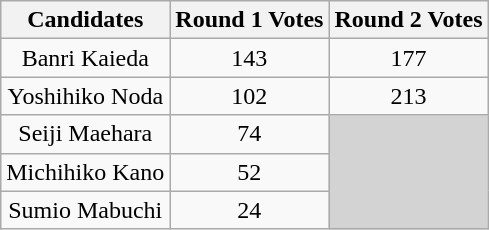<table class="wikitable" style="text-align: center;">
<tr>
<th>Candidates</th>
<th>Round 1 Votes</th>
<th>Round 2 Votes</th>
</tr>
<tr>
<td>Banri Kaieda</td>
<td>143</td>
<td>177</td>
</tr>
<tr>
<td>Yoshihiko Noda </td>
<td>102</td>
<td>213</td>
</tr>
<tr>
<td>Seiji Maehara</td>
<td>74</td>
<td rowspan=3 bgcolor=lightgrey></td>
</tr>
<tr>
<td>Michihiko Kano</td>
<td>52</td>
</tr>
<tr>
<td>Sumio Mabuchi</td>
<td>24</td>
</tr>
</table>
